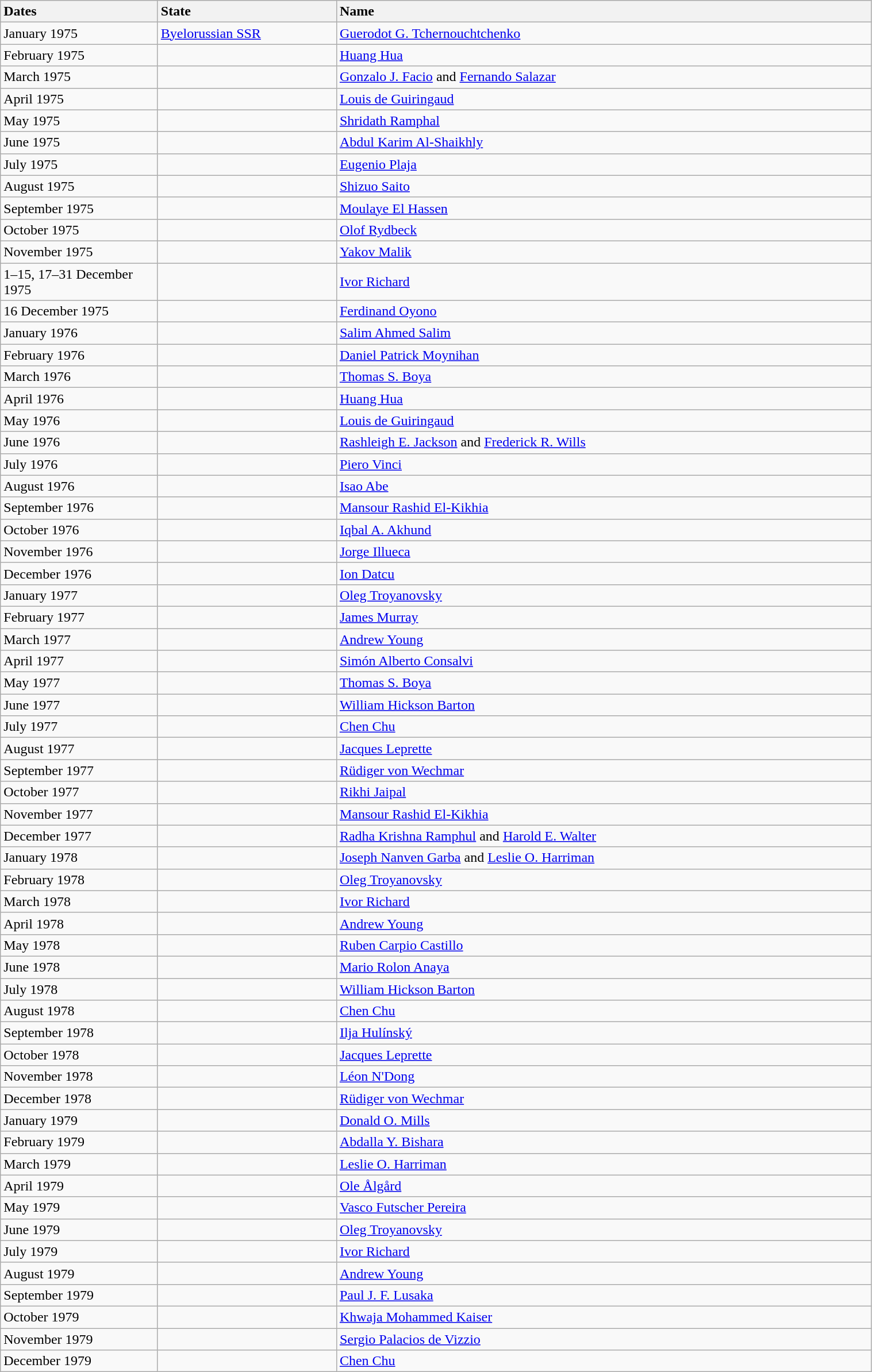<table class="wikitable" width="80%">
<tr>
<th style="text-align:left;width:175px">Dates</th>
<th style="text-align:left;width:200px">State</th>
<th style="text-align:left;">Name</th>
</tr>
<tr>
<td>January 1975</td>
<td> <a href='#'>Byelorussian SSR</a></td>
<td><a href='#'>Guerodot G. Tchernouchtchenko</a></td>
</tr>
<tr>
<td>February 1975</td>
<td></td>
<td><a href='#'>Huang Hua</a></td>
</tr>
<tr>
<td>March 1975</td>
<td></td>
<td><a href='#'>Gonzalo J. Facio</a> and <a href='#'>Fernando Salazar</a></td>
</tr>
<tr>
<td>April 1975</td>
<td></td>
<td><a href='#'>Louis de Guiringaud</a></td>
</tr>
<tr>
<td>May 1975</td>
<td></td>
<td><a href='#'>Shridath Ramphal</a></td>
</tr>
<tr>
<td>June 1975</td>
<td></td>
<td><a href='#'>Abdul Karim Al-Shaikhly</a></td>
</tr>
<tr>
<td>July 1975</td>
<td></td>
<td><a href='#'>Eugenio Plaja</a></td>
</tr>
<tr>
<td>August 1975</td>
<td></td>
<td><a href='#'>Shizuo Saito</a></td>
</tr>
<tr>
<td>September 1975</td>
<td></td>
<td><a href='#'>Moulaye El Hassen</a></td>
</tr>
<tr>
<td>October 1975</td>
<td></td>
<td><a href='#'>Olof Rydbeck</a></td>
</tr>
<tr>
<td>November 1975</td>
<td></td>
<td><a href='#'>Yakov Malik</a></td>
</tr>
<tr>
<td>1–15, 17–31 December 1975</td>
<td></td>
<td><a href='#'>Ivor Richard</a></td>
</tr>
<tr>
<td>16 December 1975</td>
<td></td>
<td><a href='#'>Ferdinand Oyono</a></td>
</tr>
<tr>
<td>January 1976</td>
<td></td>
<td><a href='#'>Salim Ahmed Salim</a></td>
</tr>
<tr>
<td>February 1976</td>
<td></td>
<td><a href='#'>Daniel Patrick Moynihan</a></td>
</tr>
<tr>
<td>March 1976</td>
<td></td>
<td><a href='#'>Thomas S. Boya</a></td>
</tr>
<tr>
<td>April 1976</td>
<td></td>
<td><a href='#'>Huang Hua</a></td>
</tr>
<tr>
<td>May 1976</td>
<td></td>
<td><a href='#'>Louis de Guiringaud</a></td>
</tr>
<tr>
<td>June 1976</td>
<td></td>
<td><a href='#'>Rashleigh E. Jackson</a> and <a href='#'>Frederick R. Wills</a></td>
</tr>
<tr>
<td>July 1976</td>
<td></td>
<td><a href='#'>Piero Vinci</a></td>
</tr>
<tr>
<td>August 1976</td>
<td></td>
<td><a href='#'>Isao Abe</a></td>
</tr>
<tr>
<td>September 1976</td>
<td></td>
<td><a href='#'>Mansour Rashid El-Kikhia</a></td>
</tr>
<tr>
<td>October 1976</td>
<td></td>
<td><a href='#'>Iqbal A. Akhund</a></td>
</tr>
<tr>
<td>November 1976</td>
<td></td>
<td><a href='#'>Jorge Illueca</a></td>
</tr>
<tr>
<td>December 1976</td>
<td></td>
<td><a href='#'>Ion Datcu</a></td>
</tr>
<tr>
<td>January 1977</td>
<td></td>
<td><a href='#'>Oleg Troyanovsky</a></td>
</tr>
<tr>
<td>February 1977</td>
<td></td>
<td><a href='#'>James Murray</a></td>
</tr>
<tr>
<td>March 1977</td>
<td></td>
<td><a href='#'>Andrew Young</a></td>
</tr>
<tr>
<td>April 1977</td>
<td></td>
<td><a href='#'>Simón Alberto Consalvi</a></td>
</tr>
<tr>
<td>May 1977</td>
<td></td>
<td><a href='#'>Thomas S. Boya</a></td>
</tr>
<tr>
<td>June 1977</td>
<td></td>
<td><a href='#'>William Hickson Barton</a></td>
</tr>
<tr>
<td>July 1977</td>
<td></td>
<td><a href='#'>Chen Chu</a></td>
</tr>
<tr>
<td>August 1977</td>
<td></td>
<td><a href='#'>Jacques Leprette</a></td>
</tr>
<tr>
<td>September 1977</td>
<td></td>
<td><a href='#'>Rüdiger von Wechmar</a></td>
</tr>
<tr>
<td>October 1977</td>
<td></td>
<td><a href='#'>Rikhi Jaipal</a></td>
</tr>
<tr>
<td>November 1977</td>
<td></td>
<td><a href='#'>Mansour Rashid El-Kikhia</a></td>
</tr>
<tr>
<td>December 1977</td>
<td></td>
<td><a href='#'>Radha Krishna Ramphul</a> and <a href='#'>Harold E. Walter</a></td>
</tr>
<tr>
<td>January 1978</td>
<td></td>
<td><a href='#'>Joseph Nanven Garba</a> and <a href='#'>Leslie O. Harriman</a></td>
</tr>
<tr>
<td>February 1978</td>
<td></td>
<td><a href='#'>Oleg Troyanovsky</a></td>
</tr>
<tr>
<td>March 1978</td>
<td></td>
<td><a href='#'>Ivor Richard</a></td>
</tr>
<tr>
<td>April 1978</td>
<td></td>
<td><a href='#'>Andrew Young</a></td>
</tr>
<tr>
<td>May 1978</td>
<td></td>
<td><a href='#'>Ruben Carpio Castillo</a></td>
</tr>
<tr>
<td>June 1978</td>
<td></td>
<td><a href='#'>Mario Rolon Anaya</a></td>
</tr>
<tr>
<td>July 1978</td>
<td></td>
<td><a href='#'>William Hickson Barton</a></td>
</tr>
<tr>
<td>August 1978</td>
<td></td>
<td><a href='#'>Chen Chu</a></td>
</tr>
<tr>
<td>September 1978</td>
<td></td>
<td><a href='#'>Ilja Hulínský</a></td>
</tr>
<tr>
<td>October 1978</td>
<td></td>
<td><a href='#'>Jacques Leprette</a></td>
</tr>
<tr>
<td>November 1978</td>
<td></td>
<td><a href='#'>Léon N'Dong</a></td>
</tr>
<tr>
<td>December 1978</td>
<td></td>
<td><a href='#'>Rüdiger von Wechmar</a></td>
</tr>
<tr>
<td>January 1979</td>
<td></td>
<td><a href='#'>Donald O. Mills</a></td>
</tr>
<tr>
<td>February 1979</td>
<td></td>
<td><a href='#'>Abdalla Y. Bishara</a></td>
</tr>
<tr>
<td>March 1979</td>
<td></td>
<td><a href='#'>Leslie O. Harriman</a></td>
</tr>
<tr>
<td>April 1979</td>
<td></td>
<td><a href='#'>Ole Ålgård</a></td>
</tr>
<tr>
<td>May 1979</td>
<td></td>
<td><a href='#'>Vasco Futscher Pereira</a></td>
</tr>
<tr>
<td>June 1979</td>
<td></td>
<td><a href='#'>Oleg Troyanovsky</a></td>
</tr>
<tr>
<td>July 1979</td>
<td></td>
<td><a href='#'>Ivor Richard</a></td>
</tr>
<tr>
<td>August 1979</td>
<td></td>
<td><a href='#'>Andrew Young</a></td>
</tr>
<tr>
<td>September 1979</td>
<td></td>
<td><a href='#'>Paul J. F. Lusaka</a></td>
</tr>
<tr>
<td>October 1979</td>
<td></td>
<td><a href='#'>Khwaja Mohammed Kaiser</a></td>
</tr>
<tr>
<td>November 1979</td>
<td></td>
<td><a href='#'>Sergio Palacios de Vizzio</a></td>
</tr>
<tr>
<td>December 1979</td>
<td></td>
<td><a href='#'>Chen Chu</a></td>
</tr>
</table>
